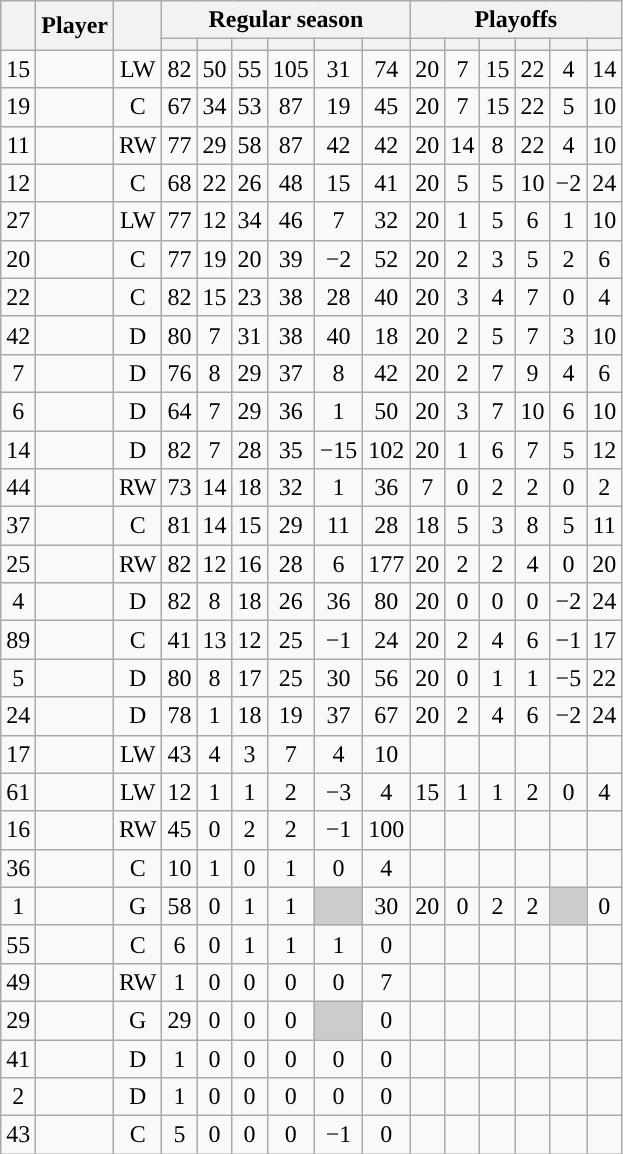<table class="wikitable sortable plainrowheaders" style="text-align:center;">
<tr>
<th scope="col" data-sort-type="number" rowspan="2"></th>
<th scope="col" rowspan="2">Player</th>
<th scope="col" rowspan="2"></th>
<th scope=colgroup colspan=6>Regular season</th>
<th scope=colgroup colspan=6>Playoffs</th>
</tr>
<tr>
<th scope="col" data-sort-type="number"></th>
<th scope="col" data-sort-type="number"></th>
<th scope="col" data-sort-type="number"></th>
<th scope="col" data-sort-type="number"></th>
<th scope="col" data-sort-type="number"></th>
<th scope="col" data-sort-type="number"></th>
<th scope="col" data-sort-type="number"></th>
<th scope="col" data-sort-type="number"></th>
<th scope="col" data-sort-type="number"></th>
<th scope="col" data-sort-type="number"></th>
<th scope="col" data-sort-type="number"></th>
<th scope="col" data-sort-type="number"></th>
</tr>
<tr>
<td scope="row">15</td>
<td align="left"></td>
<td>LW</td>
<td>82</td>
<td>50</td>
<td>55</td>
<td>105</td>
<td>31</td>
<td>74</td>
<td>20</td>
<td>7</td>
<td>15</td>
<td>22</td>
<td>4</td>
<td>14</td>
</tr>
<tr>
<td scope="row">19</td>
<td align="left"></td>
<td>C</td>
<td>67</td>
<td>34</td>
<td>53</td>
<td>87</td>
<td>19</td>
<td>45</td>
<td>20</td>
<td>7</td>
<td>15</td>
<td>22</td>
<td>5</td>
<td>10</td>
</tr>
<tr>
<td scope="row">11</td>
<td align="left"></td>
<td>RW</td>
<td>77</td>
<td>29</td>
<td>58</td>
<td>87</td>
<td>42</td>
<td>42</td>
<td>20</td>
<td>14</td>
<td>8</td>
<td>22</td>
<td>4</td>
<td>10</td>
</tr>
<tr>
<td scope="row">12</td>
<td align="left"></td>
<td>C</td>
<td>68</td>
<td>22</td>
<td>26</td>
<td>48</td>
<td>15</td>
<td>41</td>
<td>20</td>
<td>5</td>
<td>5</td>
<td>10</td>
<td>−2</td>
<td>24</td>
</tr>
<tr>
<td scope="row">27</td>
<td align="left"></td>
<td>LW</td>
<td>77</td>
<td>12</td>
<td>34</td>
<td>46</td>
<td>7</td>
<td>32</td>
<td>20</td>
<td>1</td>
<td>5</td>
<td>6</td>
<td>1</td>
<td>10</td>
</tr>
<tr>
<td scope="row">20</td>
<td align="left"></td>
<td>C</td>
<td>77</td>
<td>19</td>
<td>20</td>
<td>39</td>
<td>−2</td>
<td>52</td>
<td>20</td>
<td>2</td>
<td>3</td>
<td>5</td>
<td>2</td>
<td>6</td>
</tr>
<tr>
<td scope="row">22</td>
<td align="left"></td>
<td>C</td>
<td>82</td>
<td>15</td>
<td>23</td>
<td>38</td>
<td>28</td>
<td>40</td>
<td>20</td>
<td>3</td>
<td>4</td>
<td>7</td>
<td>0</td>
<td>4</td>
</tr>
<tr>
<td scope="row">42</td>
<td align="left"></td>
<td>D</td>
<td>80</td>
<td>7</td>
<td>31</td>
<td>38</td>
<td>40</td>
<td>18</td>
<td>20</td>
<td>2</td>
<td>5</td>
<td>7</td>
<td>3</td>
<td>10</td>
</tr>
<tr>
<td scope="row">7</td>
<td align="left"></td>
<td>D</td>
<td>76</td>
<td>8</td>
<td>29</td>
<td>37</td>
<td>8</td>
<td>42</td>
<td>20</td>
<td>2</td>
<td>7</td>
<td>9</td>
<td>4</td>
<td>6</td>
</tr>
<tr>
<td scope="row">6</td>
<td align="left"></td>
<td>D</td>
<td>64</td>
<td>7</td>
<td>29</td>
<td>36</td>
<td>1</td>
<td>50</td>
<td>20</td>
<td>3</td>
<td>7</td>
<td>10</td>
<td>6</td>
<td>10</td>
</tr>
<tr>
<td scope="row">14</td>
<td align="left"></td>
<td>D</td>
<td>82</td>
<td>7</td>
<td>28</td>
<td>35</td>
<td>−15</td>
<td>102</td>
<td>20</td>
<td>1</td>
<td>6</td>
<td>7</td>
<td>5</td>
<td>12</td>
</tr>
<tr>
<td scope="row">44</td>
<td align="left"></td>
<td>RW</td>
<td>73</td>
<td>14</td>
<td>18</td>
<td>32</td>
<td>1</td>
<td>36</td>
<td>7</td>
<td>0</td>
<td>2</td>
<td>2</td>
<td>0</td>
<td>2</td>
</tr>
<tr>
<td scope="row">37</td>
<td align="left"></td>
<td>C</td>
<td>81</td>
<td>14</td>
<td>15</td>
<td>29</td>
<td>11</td>
<td>28</td>
<td>18</td>
<td>5</td>
<td>3</td>
<td>8</td>
<td>5</td>
<td>11</td>
</tr>
<tr>
<td scope="row">25</td>
<td align="left"></td>
<td>RW</td>
<td>82</td>
<td>12</td>
<td>16</td>
<td>28</td>
<td>6</td>
<td>177</td>
<td>20</td>
<td>2</td>
<td>2</td>
<td>4</td>
<td>0</td>
<td>20</td>
</tr>
<tr>
<td scope="row">4</td>
<td align="left"></td>
<td>D</td>
<td>82</td>
<td>8</td>
<td>18</td>
<td>26</td>
<td>36</td>
<td>80</td>
<td>20</td>
<td>0</td>
<td>0</td>
<td>0</td>
<td>−2</td>
<td>24</td>
</tr>
<tr>
<td scope="row">89</td>
<td align="left"></td>
<td>C</td>
<td>41</td>
<td>13</td>
<td>12</td>
<td>25</td>
<td>−1</td>
<td>24</td>
<td>20</td>
<td>2</td>
<td>4</td>
<td>6</td>
<td>−1</td>
<td>17</td>
</tr>
<tr>
<td scope="row">5</td>
<td align="left"></td>
<td>D</td>
<td>80</td>
<td>8</td>
<td>17</td>
<td>25</td>
<td>30</td>
<td>56</td>
<td>20</td>
<td>0</td>
<td>1</td>
<td>1</td>
<td>−5</td>
<td>22</td>
</tr>
<tr>
<td scope="row">24</td>
<td align="left"></td>
<td>D</td>
<td>78</td>
<td>1</td>
<td>18</td>
<td>19</td>
<td>37</td>
<td>67</td>
<td>20</td>
<td>2</td>
<td>4</td>
<td>6</td>
<td>−2</td>
<td>24</td>
</tr>
<tr>
<td scope="row">17</td>
<td align="left"></td>
<td>LW</td>
<td>43</td>
<td>4</td>
<td>3</td>
<td>7</td>
<td>4</td>
<td>10</td>
<td></td>
<td></td>
<td></td>
<td></td>
<td></td>
<td></td>
</tr>
<tr>
<td scope="row">61</td>
<td align="left"></td>
<td>LW</td>
<td>12</td>
<td>1</td>
<td>1</td>
<td>2</td>
<td>−3</td>
<td>4</td>
<td>15</td>
<td>1</td>
<td>1</td>
<td>2</td>
<td>0</td>
<td>4</td>
</tr>
<tr>
<td scope="row">16</td>
<td align="left"></td>
<td>RW</td>
<td>45</td>
<td>0</td>
<td>2</td>
<td>2</td>
<td>−1</td>
<td>100</td>
<td></td>
<td></td>
<td></td>
<td></td>
<td></td>
<td></td>
</tr>
<tr>
<td scope="row">36</td>
<td align="left"></td>
<td>C</td>
<td>10</td>
<td>1</td>
<td>0</td>
<td>1</td>
<td>0</td>
<td>4</td>
<td></td>
<td></td>
<td></td>
<td></td>
<td></td>
<td></td>
</tr>
<tr>
<td scope="row">1</td>
<td align="left"></td>
<td>G</td>
<td>58</td>
<td>0</td>
<td>1</td>
<td>1</td>
<td style="background:#ccc"></td>
<td>30</td>
<td>20</td>
<td>0</td>
<td>2</td>
<td>2</td>
<td style="background:#ccc"></td>
<td>0</td>
</tr>
<tr>
<td scope="row">55</td>
<td align="left"></td>
<td>C</td>
<td>6</td>
<td>0</td>
<td>1</td>
<td>1</td>
<td>1</td>
<td>0</td>
<td></td>
<td></td>
<td></td>
<td></td>
<td></td>
<td></td>
</tr>
<tr>
<td scope="row">49</td>
<td align="left"></td>
<td>RW</td>
<td>1</td>
<td>0</td>
<td>0</td>
<td>0</td>
<td>0</td>
<td>7</td>
<td></td>
<td></td>
<td></td>
<td></td>
<td></td>
<td></td>
</tr>
<tr>
<td scope="row">29</td>
<td align="left"></td>
<td>G</td>
<td>29</td>
<td>0</td>
<td>0</td>
<td>0</td>
<td style="background:#ccc"></td>
<td>0</td>
<td></td>
<td></td>
<td></td>
<td></td>
<td></td>
<td></td>
</tr>
<tr>
<td scope="row">41</td>
<td align="left"></td>
<td>D</td>
<td>1</td>
<td>0</td>
<td>0</td>
<td>0</td>
<td>0</td>
<td>0</td>
<td></td>
<td></td>
<td></td>
<td></td>
<td></td>
<td></td>
</tr>
<tr>
<td scope="row">2</td>
<td align="left"></td>
<td>D</td>
<td>1</td>
<td>0</td>
<td>0</td>
<td>0</td>
<td>0</td>
<td>0</td>
<td></td>
<td></td>
<td></td>
<td></td>
<td></td>
<td></td>
</tr>
<tr>
<td scope="row">43</td>
<td align="left"></td>
<td>C</td>
<td>5</td>
<td>0</td>
<td>0</td>
<td>0</td>
<td>−1</td>
<td>0</td>
<td></td>
<td></td>
<td></td>
<td></td>
<td></td>
<td></td>
</tr>
</table>
